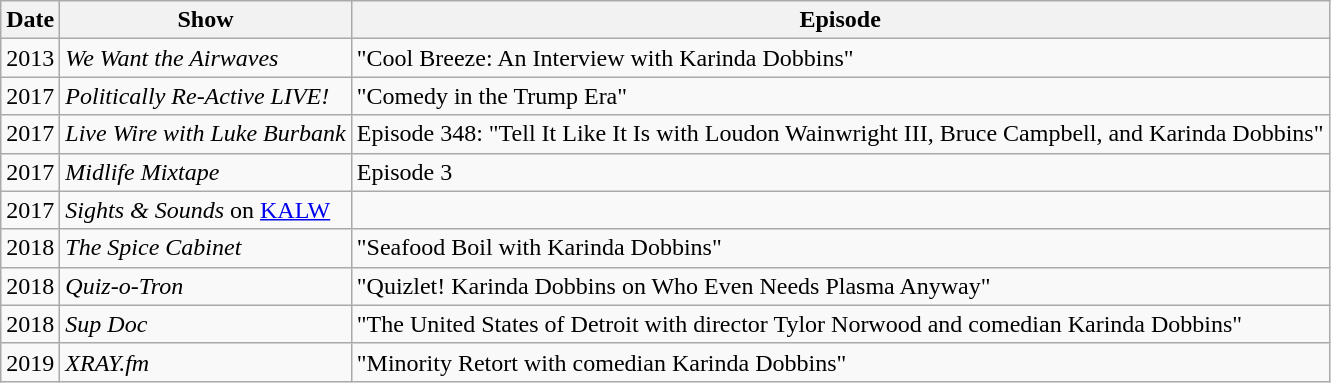<table class="wikitable">
<tr>
<th>Date</th>
<th>Show</th>
<th>Episode</th>
</tr>
<tr>
<td>2013</td>
<td><em>We Want the Airwaves</em></td>
<td>"Cool Breeze: An Interview with Karinda Dobbins"</td>
</tr>
<tr>
<td>2017</td>
<td><em>Politically Re-Active LIVE!</em></td>
<td>"Comedy in the Trump Era"</td>
</tr>
<tr>
<td>2017</td>
<td><em>Live Wire with Luke Burbank</em></td>
<td>Episode 348: "Tell It Like It Is with Loudon Wainwright III, Bruce Campbell, and Karinda Dobbins"</td>
</tr>
<tr>
<td>2017</td>
<td><em>Midlife Mixtape</em></td>
<td>Episode 3</td>
</tr>
<tr>
<td>2017</td>
<td><em>Sights & Sounds</em> on <a href='#'>KALW</a></td>
</tr>
<tr>
<td>2018</td>
<td><em>The Spice Cabinet</em></td>
<td>"Seafood Boil with Karinda Dobbins"</td>
</tr>
<tr>
<td>2018</td>
<td><em>Quiz-o-Tron</em></td>
<td>"Quizlet! Karinda Dobbins on Who Even Needs Plasma Anyway"</td>
</tr>
<tr>
<td>2018</td>
<td><em>Sup Doc</em></td>
<td>"The United States of Detroit with director Tylor Norwood and comedian Karinda Dobbins"</td>
</tr>
<tr>
<td>2019</td>
<td><em>XRAY.fm</em></td>
<td>"Minority Retort with comedian Karinda Dobbins"</td>
</tr>
</table>
